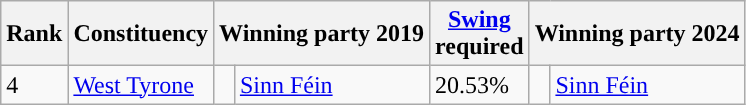<table class="wikitable">
<tr>
<th>Rank</th>
<th>Constituency</th>
<th colspan="2">Winning party 2019</th>
<th><a href='#'>Swing</a><br>required</th>
<th colspan="2">Winning party 2024</th>
</tr>
<tr>
<td>4</td>
<td><a href='#'>West Tyrone</a><br></td>
<td class="unsortable" style="background-color: "></td>
<td><a href='#'>Sinn Féin</a></td>
<td>20.53%</td>
<td class="unsortable" style="background-color: "></td>
<td><a href='#'>Sinn Féin</a></td>
</tr>
</table>
